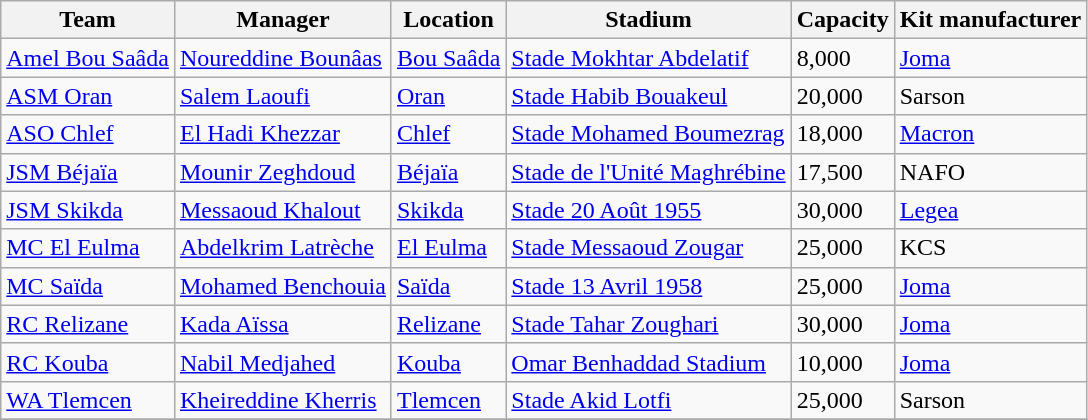<table class="wikitable sortable">
<tr>
<th>Team</th>
<th>Manager</th>
<th>Location</th>
<th>Stadium</th>
<th>Capacity</th>
<th>Kit manufacturer</th>
</tr>
<tr>
<td><a href='#'>Amel Bou Saâda</a></td>
<td> <a href='#'>Noureddine Bounâas</a></td>
<td><a href='#'>Bou Saâda</a></td>
<td><a href='#'>Stade Mokhtar Abdelatif</a></td>
<td>8,000</td>
<td><a href='#'>Joma</a></td>
</tr>
<tr>
<td><a href='#'>ASM Oran</a></td>
<td> <a href='#'>Salem Laoufi</a></td>
<td><a href='#'>Oran</a></td>
<td><a href='#'>Stade Habib Bouakeul</a></td>
<td>20,000</td>
<td>Sarson</td>
</tr>
<tr>
<td><a href='#'>ASO Chlef</a></td>
<td> <a href='#'>El Hadi Khezzar</a></td>
<td><a href='#'>Chlef</a></td>
<td><a href='#'>Stade Mohamed Boumezrag</a></td>
<td>18,000</td>
<td><a href='#'>Macron</a></td>
</tr>
<tr>
<td><a href='#'>JSM Béjaïa</a></td>
<td> <a href='#'>Mounir Zeghdoud</a></td>
<td><a href='#'>Béjaïa</a></td>
<td><a href='#'>Stade de l'Unité Maghrébine</a></td>
<td>17,500</td>
<td>NAFO</td>
</tr>
<tr>
<td><a href='#'>JSM Skikda</a></td>
<td> <a href='#'>Messaoud Khalout</a></td>
<td><a href='#'>Skikda</a></td>
<td><a href='#'>Stade 20 Août 1955</a></td>
<td>30,000</td>
<td><a href='#'>Legea</a></td>
</tr>
<tr>
<td><a href='#'>MC El Eulma</a></td>
<td> <a href='#'>Abdelkrim Latrèche</a></td>
<td><a href='#'>El Eulma</a></td>
<td><a href='#'>Stade Messaoud Zougar</a></td>
<td>25,000</td>
<td>KCS</td>
</tr>
<tr>
<td><a href='#'>MC Saïda</a></td>
<td> <a href='#'>Mohamed Benchouia</a></td>
<td><a href='#'>Saïda</a></td>
<td><a href='#'>Stade 13 Avril 1958</a></td>
<td>25,000</td>
<td><a href='#'>Joma</a></td>
</tr>
<tr>
<td><a href='#'>RC Relizane</a></td>
<td> <a href='#'>Kada Aïssa</a></td>
<td><a href='#'>Relizane</a></td>
<td><a href='#'>Stade Tahar Zoughari</a></td>
<td>30,000</td>
<td><a href='#'>Joma</a></td>
</tr>
<tr>
<td><a href='#'>RC Kouba</a></td>
<td> <a href='#'>Nabil Medjahed</a></td>
<td><a href='#'>Kouba</a></td>
<td><a href='#'>Omar Benhaddad Stadium</a></td>
<td>10,000</td>
<td><a href='#'>Joma</a></td>
</tr>
<tr>
<td><a href='#'>WA Tlemcen</a></td>
<td> <a href='#'>Kheireddine Kherris</a></td>
<td><a href='#'>Tlemcen</a></td>
<td><a href='#'>Stade Akid Lotfi</a></td>
<td>25,000</td>
<td>Sarson</td>
</tr>
<tr>
</tr>
</table>
